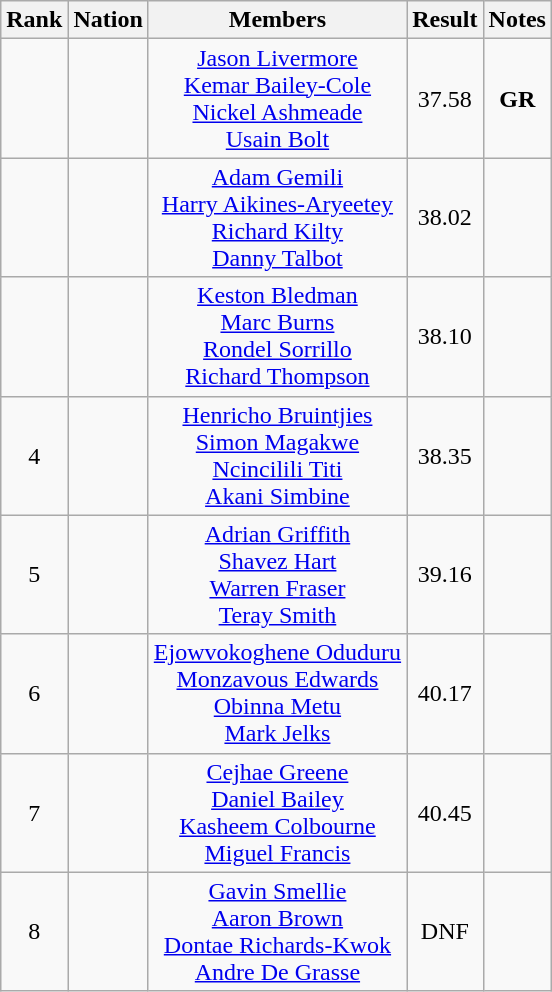<table class="wikitable" style="text-align:center">
<tr>
<th>Rank</th>
<th>Nation</th>
<th>Members</th>
<th>Result</th>
<th>Notes</th>
</tr>
<tr>
<td></td>
<td align="left"></td>
<td><a href='#'>Jason Livermore</a><br><a href='#'>Kemar Bailey-Cole</a><br><a href='#'>Nickel Ashmeade</a><br><a href='#'>Usain Bolt</a></td>
<td>37.58</td>
<td><strong>GR</strong></td>
</tr>
<tr>
<td></td>
<td align="left"></td>
<td><a href='#'>Adam Gemili</a><br><a href='#'>Harry Aikines-Aryeetey</a><br><a href='#'>Richard Kilty</a><br><a href='#'>Danny Talbot</a></td>
<td>38.02</td>
<td></td>
</tr>
<tr>
<td></td>
<td align="left"></td>
<td><a href='#'>Keston Bledman</a><br><a href='#'>Marc Burns</a><br><a href='#'>Rondel Sorrillo</a><br><a href='#'>Richard Thompson</a></td>
<td>38.10</td>
<td></td>
</tr>
<tr>
<td>4</td>
<td align="left"></td>
<td><a href='#'>Henricho Bruintjies</a><br><a href='#'>Simon Magakwe</a><br><a href='#'>Ncincilili Titi</a><br><a href='#'>Akani Simbine</a></td>
<td>38.35</td>
<td></td>
</tr>
<tr>
<td>5</td>
<td align="left"></td>
<td><a href='#'>Adrian Griffith</a><br><a href='#'>Shavez Hart</a><br><a href='#'>Warren Fraser</a><br><a href='#'>Teray Smith</a></td>
<td>39.16</td>
<td></td>
</tr>
<tr>
<td>6</td>
<td align="left"></td>
<td><a href='#'>Ejowvokoghene Oduduru</a><br><a href='#'>Monzavous Edwards</a><br><a href='#'>Obinna Metu</a><br><a href='#'>Mark Jelks</a></td>
<td>40.17</td>
<td></td>
</tr>
<tr>
<td>7</td>
<td align="left"></td>
<td><a href='#'>Cejhae Greene</a><br><a href='#'>Daniel Bailey</a><br><a href='#'>Kasheem Colbourne</a><br><a href='#'>Miguel Francis</a></td>
<td>40.45</td>
<td></td>
</tr>
<tr>
<td>8</td>
<td align="left"></td>
<td><a href='#'>Gavin Smellie</a><br><a href='#'>Aaron Brown</a><br><a href='#'>Dontae Richards-Kwok</a><br><a href='#'>Andre De Grasse</a></td>
<td>DNF</td>
<td></td>
</tr>
</table>
